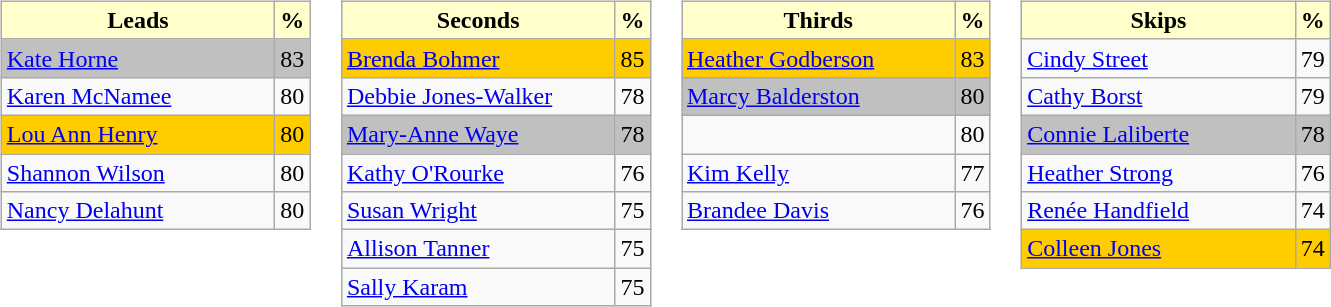<table>
<tr>
<td valign=top><br><table class="wikitable">
<tr>
<th style="background:#ffc; width:175px;">Leads</th>
<th style="background:#ffc;">%</th>
</tr>
<tr bgcolor=#C0C0C0>
<td> <a href='#'>Kate Horne</a></td>
<td>83</td>
</tr>
<tr>
<td> <a href='#'>Karen McNamee</a></td>
<td>80</td>
</tr>
<tr bgcolor=#FFCC00>
<td> <a href='#'>Lou Ann Henry</a></td>
<td>80</td>
</tr>
<tr>
<td> <a href='#'>Shannon Wilson</a></td>
<td>80</td>
</tr>
<tr>
<td> <a href='#'>Nancy Delahunt</a></td>
<td>80</td>
</tr>
</table>
</td>
<td valign=top><br><table class="wikitable">
<tr>
<th style="background:#ffc; width:175px;">Seconds</th>
<th style="background:#ffc;">%</th>
</tr>
<tr bgcolor=#FFCC00>
<td> <a href='#'>Brenda Bohmer</a></td>
<td>85</td>
</tr>
<tr>
<td> <a href='#'>Debbie Jones-Walker</a></td>
<td>78</td>
</tr>
<tr bgcolor=#C0C0C0>
<td> <a href='#'>Mary-Anne Waye</a></td>
<td>78</td>
</tr>
<tr>
<td> <a href='#'>Kathy O'Rourke</a></td>
<td>76</td>
</tr>
<tr>
<td> <a href='#'>Susan Wright</a></td>
<td>75</td>
</tr>
<tr>
<td> <a href='#'>Allison Tanner</a></td>
<td>75</td>
</tr>
<tr>
<td> <a href='#'>Sally Karam</a></td>
<td>75</td>
</tr>
</table>
</td>
<td valign=top><br><table class="wikitable">
<tr>
<th style="background:#ffc; width:175px;">Thirds</th>
<th style="background:#ffc;">%</th>
</tr>
<tr bgcolor=#FFCC00>
<td> <a href='#'>Heather Godberson</a></td>
<td>83</td>
</tr>
<tr bgcolor=#C0C0C0>
<td> <a href='#'>Marcy Balderston</a></td>
<td>80</td>
</tr>
<tr>
<td></td>
<td>80</td>
</tr>
<tr>
<td> <a href='#'>Kim Kelly</a></td>
<td>77</td>
</tr>
<tr>
<td> <a href='#'>Brandee Davis</a></td>
<td>76</td>
</tr>
</table>
</td>
<td valign=top><br><table class="wikitable">
<tr>
<th style="background:#ffc; width:175px;">Skips</th>
<th style="background:#ffc;">%</th>
</tr>
<tr>
<td> <a href='#'>Cindy Street</a></td>
<td>79</td>
</tr>
<tr>
<td> <a href='#'>Cathy Borst</a></td>
<td>79</td>
</tr>
<tr bgcolor=#C0C0C0>
<td> <a href='#'>Connie Laliberte</a></td>
<td>78</td>
</tr>
<tr>
<td> <a href='#'>Heather Strong</a></td>
<td>76</td>
</tr>
<tr>
<td> <a href='#'>Renée Handfield</a></td>
<td>74</td>
</tr>
<tr bgcolor=#FFCC00>
<td> <a href='#'>Colleen Jones</a></td>
<td>74</td>
</tr>
</table>
</td>
</tr>
</table>
